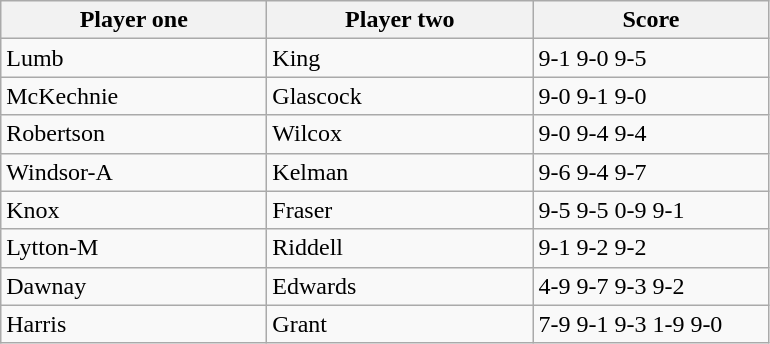<table class="wikitable">
<tr>
<th width=170>Player one</th>
<th width=170>Player two</th>
<th width=150>Score</th>
</tr>
<tr>
<td> Lumb</td>
<td> King</td>
<td>9-1 9-0 9-5</td>
</tr>
<tr>
<td> McKechnie</td>
<td> Glascock</td>
<td>9-0 9-1 9-0</td>
</tr>
<tr>
<td> Robertson</td>
<td> Wilcox</td>
<td>9-0 9-4 9-4</td>
</tr>
<tr>
<td> Windsor-A</td>
<td> Kelman</td>
<td>9-6 9-4 9-7</td>
</tr>
<tr>
<td> Knox</td>
<td> Fraser</td>
<td>9-5 9-5 0-9 9-1</td>
</tr>
<tr>
<td> Lytton-M</td>
<td> Riddell</td>
<td>9-1 9-2 9-2</td>
</tr>
<tr>
<td> Dawnay</td>
<td> Edwards</td>
<td>4-9 9-7 9-3 9-2</td>
</tr>
<tr>
<td> Harris</td>
<td> Grant</td>
<td>7-9 9-1 9-3 1-9 9-0</td>
</tr>
</table>
